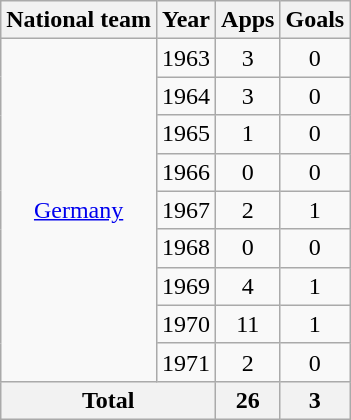<table class="wikitable" style="text-align:center">
<tr>
<th>National team</th>
<th>Year</th>
<th>Apps</th>
<th>Goals</th>
</tr>
<tr>
<td rowspan="9"><a href='#'>Germany</a></td>
<td>1963</td>
<td>3</td>
<td>0</td>
</tr>
<tr>
<td>1964</td>
<td>3</td>
<td>0</td>
</tr>
<tr>
<td>1965</td>
<td>1</td>
<td>0</td>
</tr>
<tr>
<td>1966</td>
<td>0</td>
<td>0</td>
</tr>
<tr>
<td>1967</td>
<td>2</td>
<td>1</td>
</tr>
<tr>
<td>1968</td>
<td>0</td>
<td>0</td>
</tr>
<tr>
<td>1969</td>
<td>4</td>
<td>1</td>
</tr>
<tr>
<td>1970</td>
<td>11</td>
<td>1</td>
</tr>
<tr>
<td>1971</td>
<td>2</td>
<td>0</td>
</tr>
<tr>
<th colspan="2">Total</th>
<th>26</th>
<th>3</th>
</tr>
</table>
